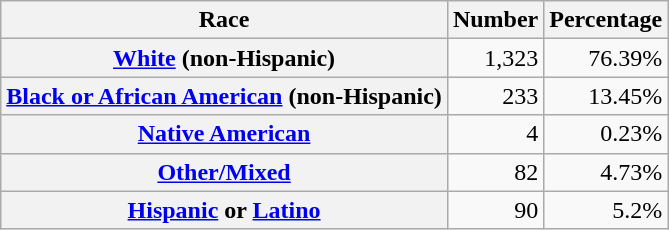<table class="wikitable" style="text-align:right">
<tr>
<th scope="col">Race</th>
<th scope="col">Number</th>
<th scope="col">Percentage</th>
</tr>
<tr>
<th scope="row"><a href='#'>White</a> (non-Hispanic)</th>
<td>1,323</td>
<td>76.39%</td>
</tr>
<tr>
<th scope="row"><a href='#'>Black or African American</a> (non-Hispanic)</th>
<td>233</td>
<td>13.45%</td>
</tr>
<tr>
<th scope="row"><a href='#'>Native American</a></th>
<td>4</td>
<td>0.23%</td>
</tr>
<tr>
<th scope="row"><a href='#'>Other/Mixed</a></th>
<td>82</td>
<td>4.73%</td>
</tr>
<tr>
<th scope="row"><a href='#'>Hispanic</a> or <a href='#'>Latino</a></th>
<td>90</td>
<td>5.2%</td>
</tr>
</table>
